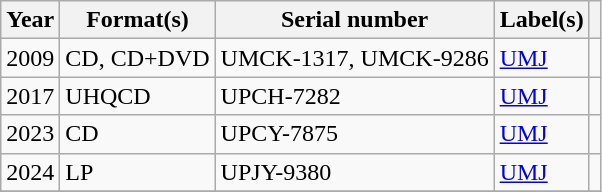<table class="wikitable sortable plainrowheaders">
<tr>
<th scope="col">Year</th>
<th scope="col">Format(s)</th>
<th scope="col">Serial number</th>
<th scope="col">Label(s)</th>
<th scope="col"></th>
</tr>
<tr>
<td>2009</td>
<td>CD, CD+DVD</td>
<td>UMCK-1317, UMCK-9286</td>
<td><a href='#'>UMJ</a></td>
<td></td>
</tr>
<tr>
<td>2017</td>
<td>UHQCD</td>
<td>UPCH-7282</td>
<td><a href='#'>UMJ</a></td>
<td></td>
</tr>
<tr>
<td>2023</td>
<td>CD</td>
<td>UPCY-7875</td>
<td><a href='#'>UMJ</a></td>
<td></td>
</tr>
<tr>
<td>2024</td>
<td>LP</td>
<td>UPJY-9380</td>
<td><a href='#'>UMJ</a></td>
<td></td>
</tr>
<tr>
</tr>
</table>
